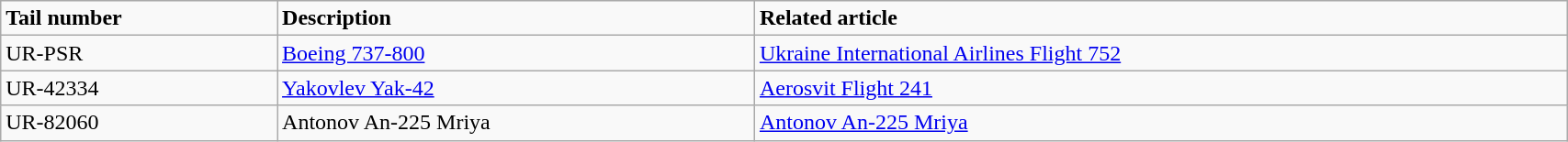<table class="wikitable" width="90%">
<tr>
<td><strong>Tail number</strong></td>
<td><strong>Description</strong></td>
<td><strong>Related article</strong></td>
</tr>
<tr>
<td>UR-PSR</td>
<td><a href='#'>Boeing 737-800</a></td>
<td><a href='#'>Ukraine International Airlines Flight 752</a></td>
</tr>
<tr>
<td>UR-42334</td>
<td><a href='#'>Yakovlev Yak-42</a></td>
<td><a href='#'>Aerosvit Flight 241</a></td>
</tr>
<tr>
<td>UR-82060</td>
<td>Antonov An-225 Mriya</td>
<td><a href='#'>Antonov An-225 Mriya</a></td>
</tr>
</table>
